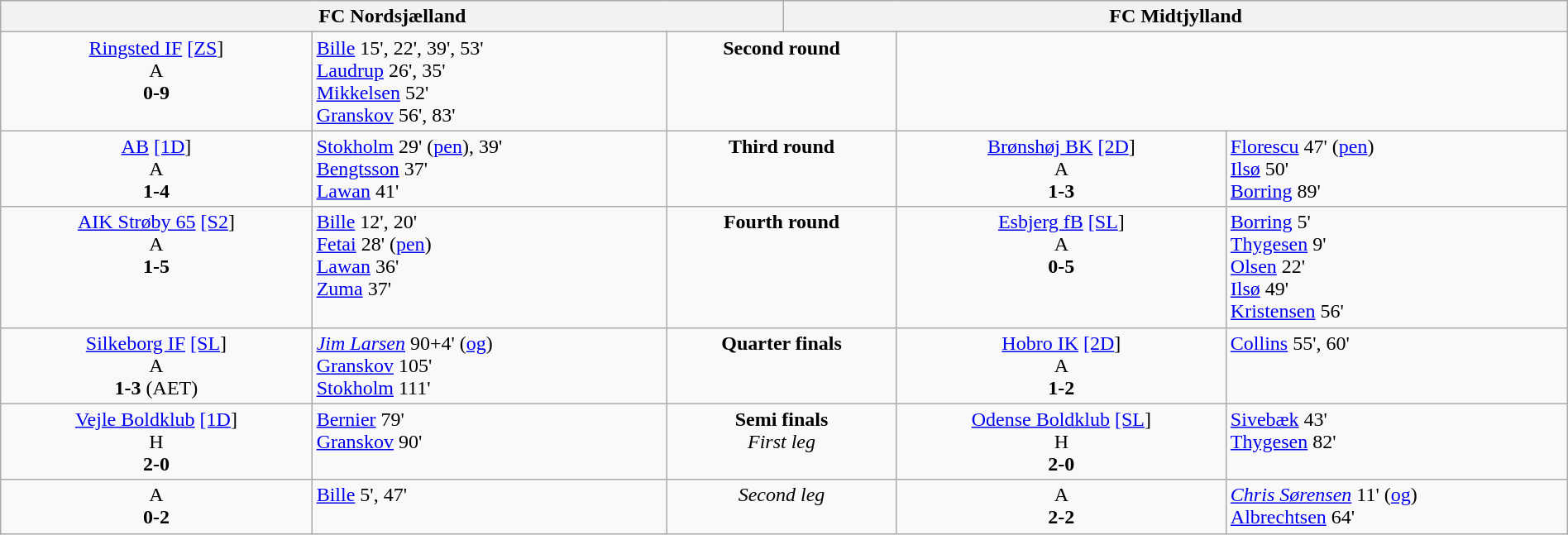<table width=100% border=0 class=wikitable>
<tr valign=top>
<th colspan=3 width=45%>FC Nordsjælland</th>
<th colspan=3 width=45%>FC Midtjylland</th>
</tr>
<tr valign=top align=center>
<td><a href='#'>Ringsted IF</a> <a href='#'>[ZS</a>]<br>A<br><strong>0-9</strong></td>
<td align=left><a href='#'>Bille</a> 15', 22', 39', 53'<br><a href='#'>Laudrup</a> 26', 35'<br><a href='#'>Mikkelsen</a> 52'<br><a href='#'>Granskov</a> 56', 83'</td>
<td colspan=2><strong>Second round</strong></td>
<td colspan=2></td>
</tr>
<tr valign=top align=center>
<td><a href='#'>AB</a> <a href='#'>[1D</a>]<br>A<br><strong>1-4</strong></td>
<td align=left><a href='#'>Stokholm</a> 29' (<a href='#'>pen</a>), 39'<br><a href='#'>Bengtsson</a> 37'<br><a href='#'>Lawan</a> 41'</td>
<td colspan=2><strong>Third round</strong></td>
<td><a href='#'>Brønshøj BK</a> <a href='#'>[2D</a>]<br>A<br><strong>1-3</strong></td>
<td align=left><a href='#'>Florescu</a> 47' (<a href='#'>pen</a>)<br><a href='#'>Ilsø</a> 50'<br><a href='#'>Borring</a> 89'</td>
</tr>
<tr valign=top align=center>
<td><a href='#'>AIK Strøby 65</a> <a href='#'>[S2</a>]<br>A<br><strong>1-5</strong></td>
<td align=left><a href='#'>Bille</a> 12', 20'<br><a href='#'>Fetai</a> 28' (<a href='#'>pen</a>)<br><a href='#'>Lawan</a> 36'<br><a href='#'>Zuma</a> 37'</td>
<td colspan=2><strong>Fourth round</strong></td>
<td><a href='#'>Esbjerg fB</a> <a href='#'>[SL</a>]<br>A<br><strong>0-5</strong></td>
<td align=left><a href='#'>Borring</a> 5'<br><a href='#'>Thygesen</a> 9'<br><a href='#'>Olsen</a> 22'<br><a href='#'>Ilsø</a> 49'<br><a href='#'>Kristensen</a> 56'</td>
</tr>
<tr valign=top align=center>
<td><a href='#'>Silkeborg IF</a> <a href='#'>[SL</a>]<br>A<br><strong>1-3</strong> (AET)</td>
<td align=left><em><a href='#'>Jim Larsen</a></em> 90+4' (<a href='#'>og</a>)<br><a href='#'>Granskov</a> 105'<br><a href='#'>Stokholm</a> 111'</td>
<td colspan=2><strong>Quarter finals</strong></td>
<td><a href='#'>Hobro IK</a> <a href='#'>[2D</a>]<br>A<br><strong>1-2</strong></td>
<td align=left><a href='#'>Collins</a> 55', 60'</td>
</tr>
<tr valign=top align=center>
<td><a href='#'>Vejle Boldklub</a> <a href='#'>[1D</a>]<br>H<br><strong>2-0</strong></td>
<td align=left><a href='#'>Bernier</a> 79'<br><a href='#'>Granskov</a> 90'</td>
<td colspan=2><strong>Semi finals</strong><br><em>First leg</em></td>
<td><a href='#'>Odense Boldklub</a> <a href='#'>[SL</a>]<br>H<br><strong>2-0</strong></td>
<td align=left><a href='#'>Sivebæk</a> 43'<br><a href='#'>Thygesen</a> 82'</td>
</tr>
<tr valign=top align=center>
<td>A<br><strong>0-2</strong></td>
<td align=left><a href='#'>Bille</a> 5', 47'</td>
<td colspan=2><em>Second leg</em></td>
<td>A<br><strong>2-2</strong></td>
<td align=left><em><a href='#'>Chris Sørensen</a></em> 11' (<a href='#'>og</a>)<br><a href='#'>Albrechtsen</a> 64'</td>
</tr>
</table>
